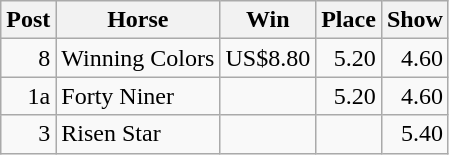<table class="wikitable" border="1">
<tr>
<th>Post</th>
<th>Horse</th>
<th>Win</th>
<th>Place</th>
<th>Show</th>
</tr>
<tr>
<td align="right">8</td>
<td>Winning Colors</td>
<td align="right">US$8.80</td>
<td align="right">5.20</td>
<td align="right">4.60</td>
</tr>
<tr>
<td align="right">1a</td>
<td>Forty Niner</td>
<td></td>
<td align="right">5.20</td>
<td align="right">4.60</td>
</tr>
<tr>
<td align="right">3</td>
<td>Risen Star</td>
<td></td>
<td></td>
<td align="right">5.40</td>
</tr>
</table>
